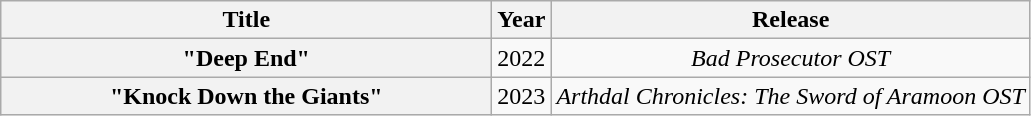<table class="wikitable plainrowheaders" style="text-align:center;" border="1">
<tr>
<th scope="col" style="width:20em;">Title</th>
<th scope="col">Year</th>
<th scope="col">Release</th>
</tr>
<tr>
<th scope="row">"Deep End"</th>
<td>2022</td>
<td><em>Bad Prosecutor OST</em></td>
</tr>
<tr>
<th scope="row">"Knock Down the Giants"</th>
<td>2023</td>
<td><em>Arthdal Chronicles: The Sword of Aramoon OST</em></td>
</tr>
</table>
